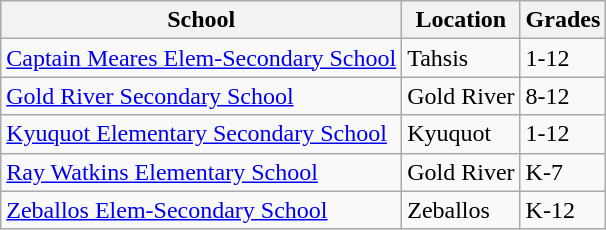<table class="wikitable">
<tr>
<th>School</th>
<th>Location</th>
<th>Grades</th>
</tr>
<tr>
<td><a href='#'>Captain Meares Elem-Secondary School</a></td>
<td>Tahsis</td>
<td>1-12</td>
</tr>
<tr>
<td><a href='#'>Gold River Secondary School</a></td>
<td>Gold River</td>
<td>8-12</td>
</tr>
<tr>
<td><a href='#'>Kyuquot Elementary Secondary School</a></td>
<td>Kyuquot</td>
<td>1-12</td>
</tr>
<tr>
<td><a href='#'>Ray Watkins Elementary School</a></td>
<td>Gold River</td>
<td>K-7</td>
</tr>
<tr>
<td><a href='#'>Zeballos Elem-Secondary School</a></td>
<td>Zeballos</td>
<td>K-12</td>
</tr>
</table>
